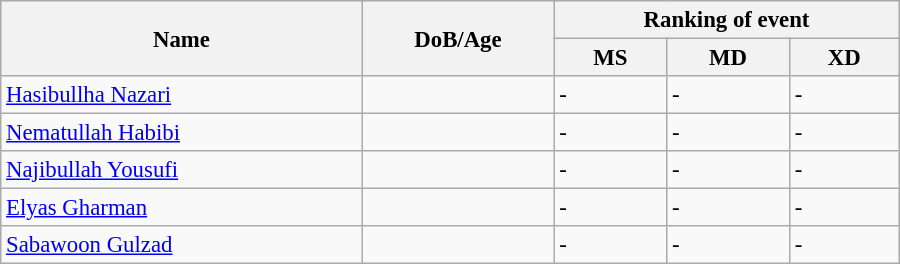<table class="wikitable" style="width:600px; font-size:95%;">
<tr>
<th rowspan="2" align="left">Name</th>
<th rowspan="2" align="left">DoB/Age</th>
<th colspan="3" align="center">Ranking of event</th>
</tr>
<tr>
<th align="center">MS</th>
<th>MD</th>
<th align="center">XD</th>
</tr>
<tr>
<td><a href='#'>Hasibullha Nazari</a></td>
<td></td>
<td>-</td>
<td>-</td>
<td>-</td>
</tr>
<tr>
<td><a href='#'>Nematullah Habibi</a></td>
<td></td>
<td>-</td>
<td>-</td>
<td>-</td>
</tr>
<tr>
<td><a href='#'>Najibullah Yousufi</a></td>
<td></td>
<td>-</td>
<td>-</td>
<td>-</td>
</tr>
<tr>
<td><a href='#'>Elyas Gharman</a></td>
<td></td>
<td>-</td>
<td>-</td>
<td>-</td>
</tr>
<tr>
<td><a href='#'>Sabawoon Gulzad</a></td>
<td></td>
<td>-</td>
<td>-</td>
<td>-</td>
</tr>
</table>
